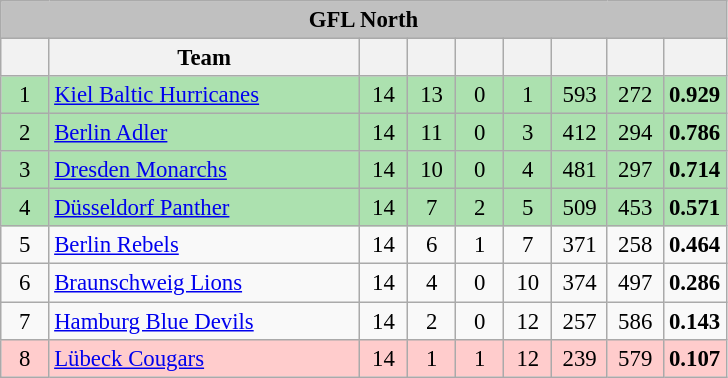<table class="wikitable" style="text-align:center; font-size:95%;">
<tr>
<th colspan="10" style="background:silver">GFL North</th>
</tr>
<tr>
<th style="width:25px;"></th>
<th style="width:200px;">Team</th>
<th style="width:25px;"></th>
<th style="width:25px;"></th>
<th style="width:25px;"></th>
<th style="width:25px;"></th>
<th style="width:30px;"></th>
<th style="width:30px;"></th>
<th style="width:35px;"></th>
</tr>
<tr style="background:#ace1af">
<td>1</td>
<td style="text-align:left"><a href='#'>Kiel Baltic Hurricanes</a></td>
<td>14</td>
<td>13</td>
<td>0</td>
<td>1</td>
<td>593</td>
<td>272</td>
<td><strong>0.929</strong></td>
</tr>
<tr style="background:#ace1af">
<td>2</td>
<td style="text-align:left"><a href='#'>Berlin Adler</a></td>
<td>14</td>
<td>11</td>
<td>0</td>
<td>3</td>
<td>412</td>
<td>294</td>
<td><strong>0.786</strong></td>
</tr>
<tr style="background:#ace1af">
<td>3</td>
<td style="text-align:left"><a href='#'>Dresden Monarchs</a></td>
<td>14</td>
<td>10</td>
<td>0</td>
<td>4</td>
<td>481</td>
<td>297</td>
<td><strong>0.714</strong></td>
</tr>
<tr style="background:#ace1af">
<td>4</td>
<td style="text-align:left"><a href='#'>Düsseldorf Panther</a></td>
<td>14</td>
<td>7</td>
<td>2</td>
<td>5</td>
<td>509</td>
<td>453</td>
<td><strong>0.571</strong></td>
</tr>
<tr>
<td>5</td>
<td style="text-align:left"><a href='#'>Berlin Rebels</a></td>
<td>14</td>
<td>6</td>
<td>1</td>
<td>7</td>
<td>371</td>
<td>258</td>
<td><strong>0.464</strong></td>
</tr>
<tr>
<td>6</td>
<td style="text-align:left"><a href='#'>Braunschweig Lions</a></td>
<td>14</td>
<td>4</td>
<td>0</td>
<td>10</td>
<td>374</td>
<td>497</td>
<td><strong>0.286</strong></td>
</tr>
<tr>
<td>7</td>
<td style="text-align:left"><a href='#'>Hamburg Blue Devils</a></td>
<td>14</td>
<td>2</td>
<td>0</td>
<td>12</td>
<td>257</td>
<td>586</td>
<td><strong>0.143</strong></td>
</tr>
<tr style="background:#ffcccc">
<td>8</td>
<td style="text-align:left"><a href='#'>Lübeck Cougars</a></td>
<td>14</td>
<td>1</td>
<td>1</td>
<td>12</td>
<td>239</td>
<td>579</td>
<td><strong>0.107</strong></td>
</tr>
</table>
